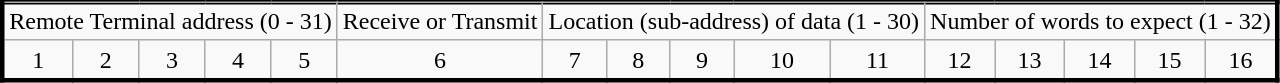<table class="wikitable" style="border:3px solid black">
<tr>
</tr>
<tr>
<td colspan="5">Remote Terminal address (0 - 31)</td>
<td>Receive or Transmit</td>
<td colspan="5">Location (sub-address) of data (1 - 30)</td>
<td colspan="5">Number of words to expect (1 - 32)</td>
</tr>
<tr style="text-align:center;">
<td>1</td>
<td>2</td>
<td>3</td>
<td>4</td>
<td>5</td>
<td>6</td>
<td>7</td>
<td>8</td>
<td>9</td>
<td>10</td>
<td>11</td>
<td>12</td>
<td>13</td>
<td>14</td>
<td>15</td>
<td>16</td>
</tr>
</table>
